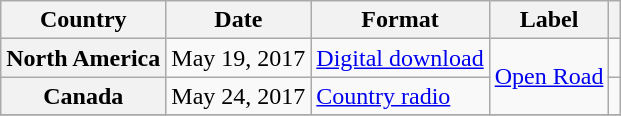<table class="wikitable sortable plainrowheaders">
<tr>
<th>Country</th>
<th>Date</th>
<th>Format</th>
<th>Label</th>
<th></th>
</tr>
<tr>
<th scope="row">North America</th>
<td>May 19, 2017</td>
<td><a href='#'>Digital download</a></td>
<td rowspan="2"><a href='#'>Open Road</a></td>
<td></td>
</tr>
<tr>
<th scope="row">Canada</th>
<td>May 24, 2017</td>
<td><a href='#'>Country radio</a></td>
<td></td>
</tr>
<tr>
</tr>
</table>
